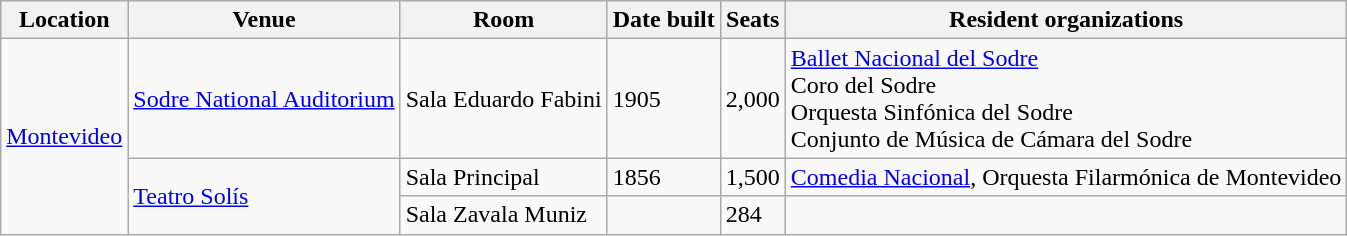<table class="wikitable">
<tr>
<th>Location</th>
<th>Venue</th>
<th>Room</th>
<th>Date built</th>
<th>Seats</th>
<th>Resident organizations</th>
</tr>
<tr>
<td rowspan=3><a href='#'>Montevideo</a></td>
<td><a href='#'>Sodre National Auditorium</a></td>
<td>Sala Eduardo Fabini</td>
<td>1905</td>
<td>2,000</td>
<td><a href='#'>Ballet Nacional del Sodre</a><br>Coro del Sodre<br>Orquesta Sinfónica del Sodre<br>Conjunto de Música de Cámara del Sodre</td>
</tr>
<tr>
<td rowspan=2><a href='#'>Teatro Solís</a></td>
<td>Sala Principal</td>
<td>1856</td>
<td>1,500</td>
<td><a href='#'>Comedia Nacional</a>, Orquesta Filarmónica de Montevideo</td>
</tr>
<tr>
<td>Sala Zavala Muniz</td>
<td></td>
<td>284</td>
<td></td>
</tr>
</table>
